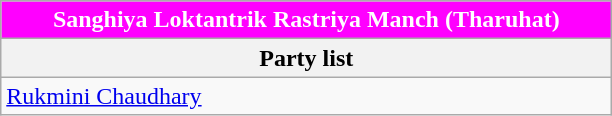<table class="wikitable mw-collapsible mw-collapsed" role="presentation">
<tr>
<th style="width: 300pt; background:#ff00ff; color: white;">Sanghiya Loktantrik Rastriya Manch (Tharuhat)</th>
</tr>
<tr>
<th>Party list</th>
</tr>
<tr>
<td><a href='#'>Rukmini Chaudhary</a></td>
</tr>
</table>
